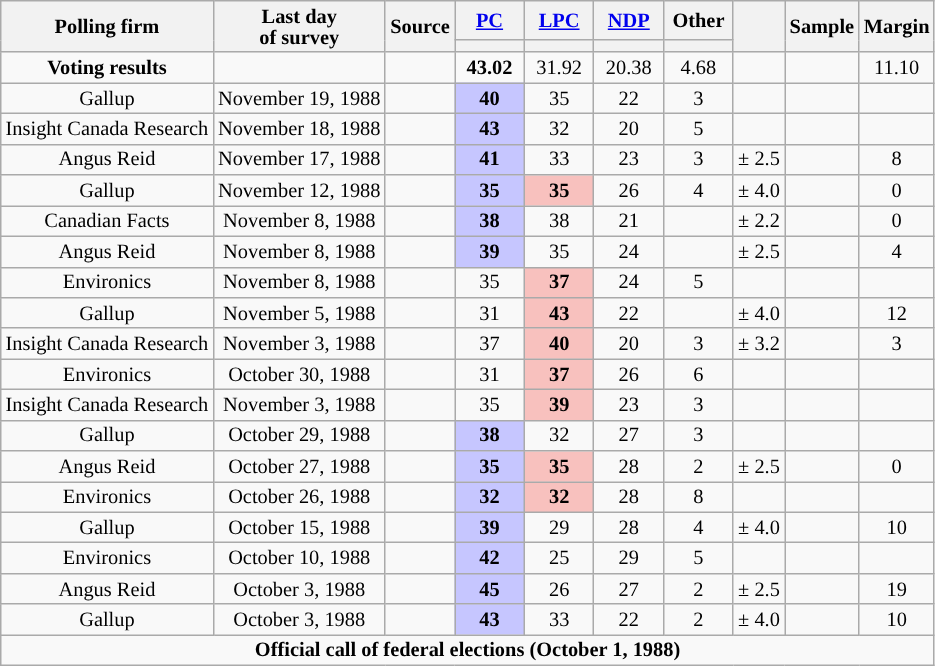<table class="wikitable sortable" style="text-align:center;font-size:85%;line-height:14px;" align="center">
<tr>
<th rowspan="2">Polling firm</th>
<th rowspan="2">Last day <br>of survey</th>
<th rowspan="2">Source</th>
<th class="unsortable" style="width:40px;"><a href='#'>PC</a></th>
<th class="unsortable" style="width:40px;"><a href='#'>LPC</a></th>
<th class="unsortable" style="width:40px;"><a href='#'>NDP</a></th>
<th class="unsortable" style="width:40px;">Other</th>
<th rowspan="2"></th>
<th rowspan="2">Sample</th>
<th rowspan="2">Margin</th>
</tr>
<tr style="line-height:5px;">
<th style="background:"></th>
<th style="background:"></th>
<th style="background:"></th>
<th style="background:"></th>
</tr>
<tr>
<td><strong>Voting results</strong></td>
<td></td>
<td></td>
<td><strong>43.02</strong></td>
<td>31.92</td>
<td>20.38</td>
<td>4.68</td>
<td></td>
<td></td>
<td>11.10</td>
</tr>
<tr>
<td>Gallup</td>
<td>November 19, 1988</td>
<td></td>
<td style="background:#C6C6FF"><strong>40</strong></td>
<td>35</td>
<td>22</td>
<td>3</td>
<td></td>
<td></td>
<td></td>
</tr>
<tr>
<td>Insight Canada Research</td>
<td>November 18, 1988</td>
<td></td>
<td style="background:#C6C6FF"><strong>43</strong></td>
<td>32</td>
<td>20</td>
<td>5</td>
<td></td>
<td></td>
<td></td>
</tr>
<tr>
<td>Angus Reid</td>
<td>November 17, 1988</td>
<td></td>
<td style="background:#C6C6FF"><strong>41</strong></td>
<td>33</td>
<td>23</td>
<td>3</td>
<td>± 2.5</td>
<td></td>
<td>8</td>
</tr>
<tr>
<td>Gallup</td>
<td>November 12, 1988</td>
<td></td>
<td style="background:#C6C6FF"><strong>35</strong></td>
<td style="background:#F8C1BE"><strong>35</strong></td>
<td>26</td>
<td>4</td>
<td>± 4.0</td>
<td></td>
<td>0</td>
</tr>
<tr>
<td>Canadian Facts</td>
<td>November 8, 1988</td>
<td></td>
<td style="background:#C6C6FF"><strong>38</strong></td>
<td>38</td>
<td>21</td>
<td></td>
<td>± 2.2</td>
<td></td>
<td>0</td>
</tr>
<tr>
<td>Angus Reid</td>
<td>November 8, 1988</td>
<td></td>
<td style="background:#C6C6FF"><strong>39</strong></td>
<td>35</td>
<td>24</td>
<td></td>
<td>± 2.5</td>
<td></td>
<td>4</td>
</tr>
<tr>
<td>Environics</td>
<td>November 8, 1988</td>
<td></td>
<td>35</td>
<td style="background:#F8C1BE"><strong>37</strong></td>
<td>24</td>
<td>5</td>
<td></td>
<td></td>
<td></td>
</tr>
<tr>
<td>Gallup</td>
<td>November 5, 1988</td>
<td></td>
<td>31</td>
<td style="background:#F8C1BE"><strong>43</strong></td>
<td>22</td>
<td></td>
<td>± 4.0</td>
<td></td>
<td>12</td>
</tr>
<tr>
<td>Insight Canada Research</td>
<td>November 3, 1988</td>
<td></td>
<td>37</td>
<td style="background:#F8C1BE"><strong>40</strong></td>
<td>20</td>
<td>3</td>
<td>± 3.2</td>
<td></td>
<td>3</td>
</tr>
<tr>
<td>Environics</td>
<td>October 30, 1988</td>
<td></td>
<td>31</td>
<td style="background:#F8C1BE"><strong>37</strong></td>
<td>26</td>
<td>6</td>
<td></td>
<td></td>
<td></td>
</tr>
<tr>
<td>Insight Canada Research</td>
<td>November 3, 1988</td>
<td></td>
<td>35</td>
<td style="background:#F8C1BE"><strong>39</strong></td>
<td>23</td>
<td>3</td>
<td></td>
<td></td>
<td></td>
</tr>
<tr>
<td>Gallup</td>
<td>October 29, 1988</td>
<td> </td>
<td style="background:#C6C6FF"><strong>38</strong></td>
<td>32</td>
<td>27</td>
<td>3</td>
<td></td>
<td></td>
<td></td>
</tr>
<tr>
<td>Angus Reid</td>
<td>October 27, 1988</td>
<td></td>
<td style="background:#C6C6FF"><strong>35</strong></td>
<td style="background:#F8C1BE"><strong>35</strong></td>
<td>28</td>
<td>2</td>
<td>± 2.5</td>
<td></td>
<td>0</td>
</tr>
<tr>
<td>Environics</td>
<td>October 26, 1988</td>
<td></td>
<td style="background:#C6C6FF"><strong>32</strong></td>
<td style="background:#F8C1BE"><strong>32</strong></td>
<td>28</td>
<td>8</td>
<td></td>
<td></td>
<td></td>
</tr>
<tr>
<td>Gallup</td>
<td>October 15, 1988</td>
<td></td>
<td style="background:#C6C6FF"><strong>39</strong></td>
<td>29</td>
<td>28</td>
<td>4</td>
<td>± 4.0</td>
<td></td>
<td>10</td>
</tr>
<tr>
<td>Environics</td>
<td>October 10, 1988</td>
<td></td>
<td style="background:#C6C6FF"><strong>42</strong></td>
<td>25</td>
<td>29</td>
<td>5</td>
<td></td>
<td></td>
<td></td>
</tr>
<tr>
<td>Angus Reid</td>
<td>October 3, 1988</td>
<td></td>
<td style="background:#C6C6FF"><strong>45</strong></td>
<td>26</td>
<td>27</td>
<td>2</td>
<td>± 2.5</td>
<td></td>
<td>19</td>
</tr>
<tr>
<td>Gallup</td>
<td>October 3, 1988</td>
<td></td>
<td style="background:#C6C6FF"><strong>43</strong></td>
<td>33</td>
<td>22</td>
<td>2</td>
<td>± 4.0</td>
<td></td>
<td>10</td>
</tr>
<tr>
<td colspan="10"><strong>Official call of federal elections (October 1, 1988)</strong></td>
</tr>
</table>
